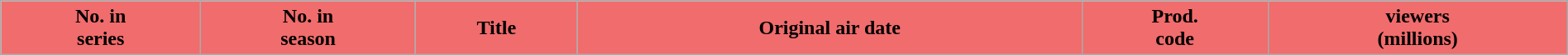<table class="wikitable plainrowheaders" style="width:100%;">
<tr>
<th scope="col" style="background:#F16C6C; color:#000;">No. in<br>series</th>
<th scope="col" style="background:#F16C6C; color:#000;">No. in<br>season</th>
<th scope="col" style="background:#F16C6C; color:#000;">Title</th>
<th scope="col" style="background:#F16C6C; color:#000;">Original air date</th>
<th scope="col" style="background:#F16C6C; color:#000;">Prod.<br>code</th>
<th scope="col" style="background:#F16C6C; color:#000;">viewers<br>(millions)<br>












</th>
</tr>
</table>
